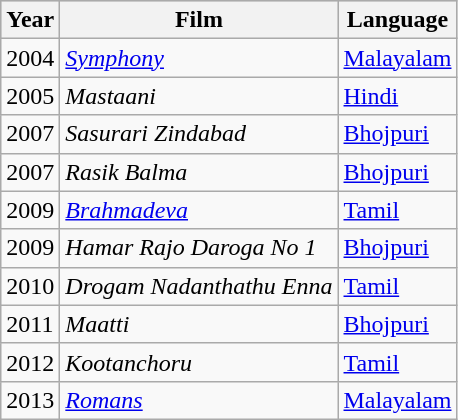<table class="wikitable">
<tr style="background:#ccc; text-align:center;">
<th>Year</th>
<th>Film</th>
<th>Language</th>
</tr>
<tr>
<td>2004</td>
<td><em><a href='#'>Symphony</a></em></td>
<td><a href='#'>Malayalam</a></td>
</tr>
<tr>
<td>2005</td>
<td><em>Mastaani</em></td>
<td><a href='#'>Hindi</a></td>
</tr>
<tr>
<td>2007</td>
<td><em>Sasurari Zindabad</em></td>
<td><a href='#'>Bhojpuri</a></td>
</tr>
<tr>
<td>2007</td>
<td><em>Rasik Balma</em></td>
<td><a href='#'>Bhojpuri</a></td>
</tr>
<tr>
<td>2009</td>
<td><em><a href='#'>Brahmadeva</a></em></td>
<td><a href='#'>Tamil</a></td>
</tr>
<tr>
<td>2009</td>
<td><em>Hamar Rajo Daroga No 1</em></td>
<td><a href='#'>Bhojpuri</a></td>
</tr>
<tr>
<td>2010</td>
<td><em>Drogam Nadanthathu Enna</em></td>
<td><a href='#'>Tamil</a></td>
</tr>
<tr>
<td>2011</td>
<td><em>Maatti</em></td>
<td><a href='#'>Bhojpuri</a></td>
</tr>
<tr>
<td>2012</td>
<td><em>Kootanchoru</em></td>
<td><a href='#'>Tamil</a></td>
</tr>
<tr>
<td>2013</td>
<td><em><a href='#'>Romans</a></em></td>
<td><a href='#'>Malayalam</a></td>
</tr>
</table>
